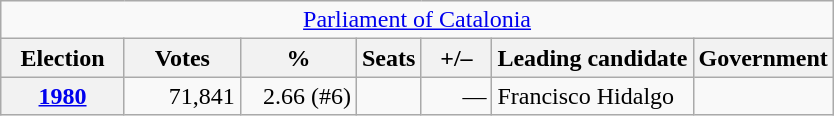<table class="wikitable" style="text-align:right;">
<tr>
<td colspan="8" align="center"><a href='#'>Parliament of Catalonia</a></td>
</tr>
<tr>
<th width="75">Election</th>
<th width="70">Votes</th>
<th width="70">%</th>
<th>Seats</th>
<th width="40">+/–</th>
<th>Leading candidate</th>
<th>Government</th>
</tr>
<tr>
<th><a href='#'>1980</a></th>
<td>71,841</td>
<td>2.66 (#6)</td>
<td></td>
<td>—</td>
<td rowspan="2" align="left">Francisco Hidalgo</td>
<td></td>
</tr>
</table>
